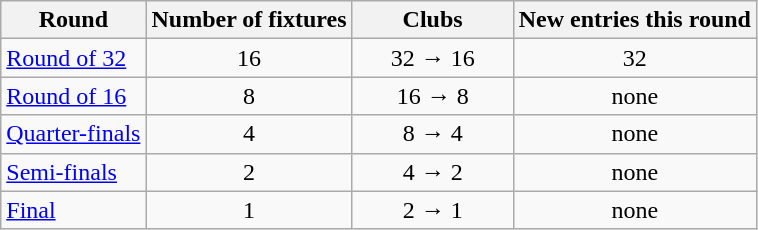<table class="wikitable" style="text-align:center">
<tr>
<th>Round</th>
<th>Number of fixtures</th>
<th width="100">Clubs</th>
<th>New entries this round</th>
</tr>
<tr>
<td style="text-align:left;"><a href='#'>Round of 32</a></td>
<td>16</td>
<td>32 → 16</td>
<td>32</td>
</tr>
<tr>
<td style="text-align:left;"><a href='#'>Round of 16</a></td>
<td>8</td>
<td>16 → 8</td>
<td>none</td>
</tr>
<tr>
<td style="text-align:left;"><a href='#'>Quarter-finals</a></td>
<td>4</td>
<td>8 → 4</td>
<td>none</td>
</tr>
<tr>
<td style="text-align:left;"><a href='#'>Semi-finals</a></td>
<td>2</td>
<td>4 → 2</td>
<td>none</td>
</tr>
<tr>
<td style="text-align:left;"><a href='#'>Final</a></td>
<td>1</td>
<td>2 → 1</td>
<td>none</td>
</tr>
</table>
